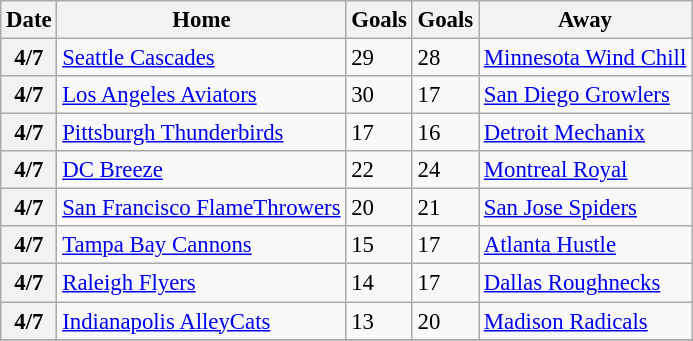<table class="wikitable" style="font-size: 95%;">
<tr>
<th>Date</th>
<th>Home</th>
<th>Goals</th>
<th>Goals</th>
<th>Away</th>
</tr>
<tr>
<th>4/7</th>
<td><a href='#'>Seattle Cascades</a></td>
<td>29</td>
<td>28</td>
<td><a href='#'>Minnesota Wind Chill</a></td>
</tr>
<tr>
<th>4/7</th>
<td><a href='#'>Los Angeles Aviators</a></td>
<td>30</td>
<td>17</td>
<td><a href='#'>San Diego Growlers</a></td>
</tr>
<tr>
<th>4/7</th>
<td><a href='#'>Pittsburgh Thunderbirds</a></td>
<td>17</td>
<td>16</td>
<td><a href='#'>Detroit Mechanix</a></td>
</tr>
<tr>
<th>4/7</th>
<td><a href='#'>DC Breeze</a></td>
<td>22</td>
<td>24</td>
<td><a href='#'>Montreal Royal</a></td>
</tr>
<tr>
<th>4/7</th>
<td><a href='#'>San Francisco FlameThrowers</a></td>
<td>20</td>
<td>21</td>
<td><a href='#'>San Jose Spiders</a></td>
</tr>
<tr>
<th>4/7</th>
<td><a href='#'>Tampa Bay Cannons</a></td>
<td>15</td>
<td>17</td>
<td><a href='#'>Atlanta Hustle</a></td>
</tr>
<tr>
<th>4/7</th>
<td><a href='#'>Raleigh Flyers</a></td>
<td>14</td>
<td>17</td>
<td><a href='#'>Dallas Roughnecks</a></td>
</tr>
<tr>
<th>4/7</th>
<td><a href='#'>Indianapolis AlleyCats</a></td>
<td>13</td>
<td>20</td>
<td><a href='#'>Madison Radicals</a></td>
</tr>
<tr>
</tr>
</table>
